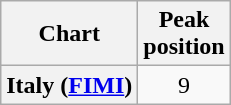<table class = "wikitable sortable plainrowheaders">
<tr>
<th>Chart</th>
<th>Peak<br>position</th>
</tr>
<tr>
<th scope="row">Italy (<a href='#'>FIMI</a>)</th>
<td style="text-align:center;">9</td>
</tr>
</table>
